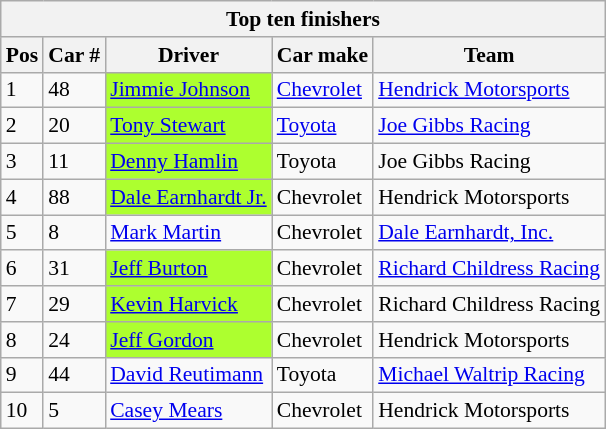<table class="wikitable" style="font-size:90%;">
<tr>
<th colspan="9">Top ten finishers</th>
</tr>
<tr>
<th>Pos</th>
<th>Car #</th>
<th>Driver</th>
<th>Car make</th>
<th>Team</th>
</tr>
<tr>
<td>1</td>
<td>48</td>
<td style="background:greenyellow;"><a href='#'>Jimmie Johnson</a></td>
<td><a href='#'>Chevrolet</a></td>
<td><a href='#'>Hendrick Motorsports</a></td>
</tr>
<tr>
<td>2</td>
<td>20</td>
<td style="background:greenyellow;"><a href='#'>Tony Stewart</a></td>
<td><a href='#'>Toyota</a></td>
<td><a href='#'>Joe Gibbs Racing</a></td>
</tr>
<tr>
<td>3</td>
<td>11</td>
<td style="background:greenyellow;"><a href='#'>Denny Hamlin</a></td>
<td>Toyota</td>
<td>Joe Gibbs Racing</td>
</tr>
<tr>
<td>4</td>
<td>88</td>
<td style="background:greenyellow;"><a href='#'>Dale Earnhardt Jr.</a></td>
<td>Chevrolet</td>
<td>Hendrick Motorsports</td>
</tr>
<tr>
<td>5</td>
<td>8</td>
<td><a href='#'>Mark Martin</a></td>
<td>Chevrolet</td>
<td><a href='#'>Dale Earnhardt, Inc.</a></td>
</tr>
<tr>
<td>6</td>
<td>31</td>
<td style="background:greenyellow;"><a href='#'>Jeff Burton</a></td>
<td>Chevrolet</td>
<td><a href='#'>Richard Childress Racing</a></td>
</tr>
<tr>
<td>7</td>
<td>29</td>
<td style="background:greenyellow;"><a href='#'>Kevin Harvick</a></td>
<td>Chevrolet</td>
<td>Richard Childress Racing</td>
</tr>
<tr>
<td>8</td>
<td>24</td>
<td style="background:greenyellow;"><a href='#'>Jeff Gordon</a></td>
<td>Chevrolet</td>
<td>Hendrick Motorsports</td>
</tr>
<tr>
<td>9</td>
<td>44</td>
<td><a href='#'>David Reutimann</a></td>
<td>Toyota</td>
<td><a href='#'>Michael Waltrip Racing</a></td>
</tr>
<tr>
<td>10</td>
<td>5</td>
<td><a href='#'>Casey Mears</a></td>
<td>Chevrolet</td>
<td>Hendrick Motorsports</td>
</tr>
</table>
